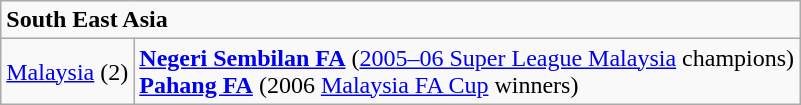<table class="wikitable">
<tr>
<td colspan="2"><strong>South East Asia</strong></td>
</tr>
<tr>
<td><a href='#'>Malaysia</a> (2)</td>
<td><strong><a href='#'>Negeri Sembilan FA</a></strong> (<a href='#'>2005–06 Super League Malaysia</a> champions)<br><strong><a href='#'>Pahang FA</a></strong> (2006 <a href='#'>Malaysia FA Cup</a> winners)</td>
</tr>
</table>
